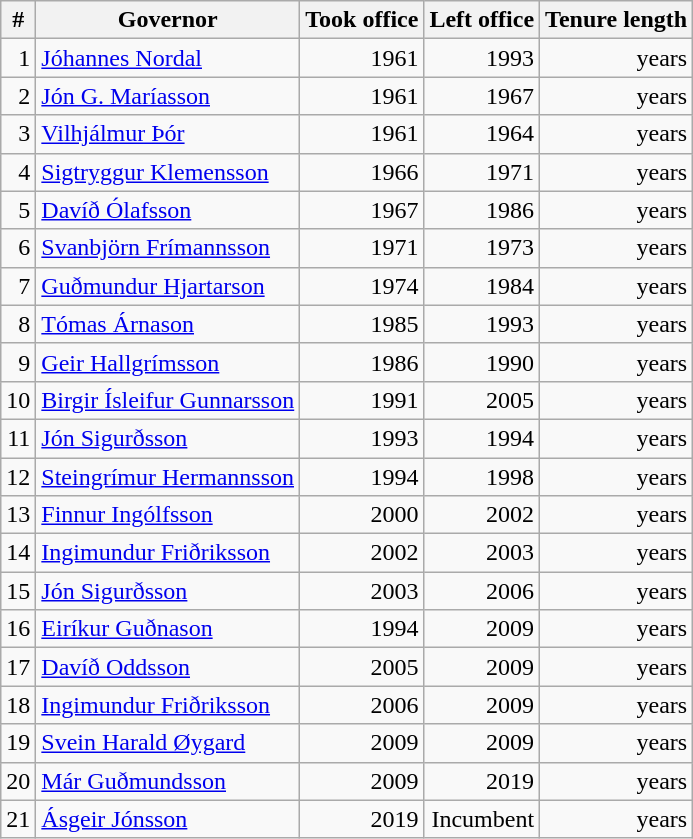<table class="sortable wikitable" style="text-align: right;">
<tr>
<th>#</th>
<th>Governor</th>
<th>Took office</th>
<th>Left office</th>
<th>Tenure length</th>
</tr>
<tr>
<td>1</td>
<td style="text-align: left;"><a href='#'>Jóhannes Nordal</a></td>
<td>1961</td>
<td>1993</td>
<td> years</td>
</tr>
<tr>
<td>2</td>
<td style="text-align: left;"><a href='#'>Jón G. Maríasson</a></td>
<td>1961</td>
<td>1967</td>
<td> years</td>
</tr>
<tr>
<td>3</td>
<td style="text-align: left;"><a href='#'>Vilhjálmur Þór</a></td>
<td>1961</td>
<td>1964</td>
<td> years</td>
</tr>
<tr>
<td>4</td>
<td style="text-align: left;"><a href='#'>Sigtryggur Klemensson</a></td>
<td>1966</td>
<td>1971</td>
<td> years</td>
</tr>
<tr>
<td>5</td>
<td style="text-align: left;"><a href='#'>Davíð Ólafsson</a></td>
<td>1967</td>
<td>1986</td>
<td> years</td>
</tr>
<tr>
<td>6</td>
<td style="text-align: left;"><a href='#'>Svanbjörn Frímannsson</a></td>
<td>1971</td>
<td>1973</td>
<td> years</td>
</tr>
<tr>
<td>7</td>
<td style="text-align: left;"><a href='#'>Guðmundur Hjartarson</a></td>
<td>1974</td>
<td>1984</td>
<td> years</td>
</tr>
<tr>
<td>8</td>
<td style="text-align: left;"><a href='#'>Tómas Árnason</a></td>
<td>1985</td>
<td>1993</td>
<td> years</td>
</tr>
<tr>
<td>9</td>
<td style="text-align: left;"><a href='#'>Geir Hallgrímsson</a></td>
<td>1986</td>
<td>1990</td>
<td> years</td>
</tr>
<tr>
<td>10</td>
<td style="text-align: left;"><a href='#'>Birgir Ísleifur Gunnarsson</a></td>
<td>1991</td>
<td>2005</td>
<td> years</td>
</tr>
<tr>
<td>11</td>
<td style="text-align: left;"><a href='#'>Jón Sigurðsson</a></td>
<td>1993</td>
<td>1994</td>
<td> years</td>
</tr>
<tr>
<td>12</td>
<td style="text-align: left;"><a href='#'>Steingrímur Hermannsson</a></td>
<td>1994</td>
<td>1998</td>
<td> years</td>
</tr>
<tr>
<td>13</td>
<td style="text-align: left;"><a href='#'>Finnur Ingólfsson</a></td>
<td>2000</td>
<td>2002</td>
<td> years</td>
</tr>
<tr>
<td>14</td>
<td style="text-align: left;"><a href='#'>Ingimundur Friðriksson</a></td>
<td>2002</td>
<td>2003</td>
<td> years</td>
</tr>
<tr>
<td>15</td>
<td style="text-align: left;"><a href='#'>Jón Sigurðsson</a></td>
<td>2003</td>
<td>2006</td>
<td> years</td>
</tr>
<tr>
<td>16</td>
<td style="text-align: left;"><a href='#'>Eiríkur Guðnason</a></td>
<td>1994</td>
<td>2009</td>
<td> years</td>
</tr>
<tr>
<td>17</td>
<td style="text-align: left;"><a href='#'>Davíð Oddsson</a></td>
<td>2005</td>
<td>2009</td>
<td> years</td>
</tr>
<tr>
<td>18</td>
<td style="text-align: left;"><a href='#'>Ingimundur Friðriksson</a></td>
<td>2006</td>
<td>2009</td>
<td> years</td>
</tr>
<tr>
<td>19</td>
<td style="text-align: left;"><a href='#'>Svein Harald Øygard</a></td>
<td>2009</td>
<td>2009</td>
<td> years</td>
</tr>
<tr>
<td>20</td>
<td style="text-align: left;"><a href='#'>Már Guðmundsson</a></td>
<td>2009</td>
<td>2019</td>
<td> years</td>
</tr>
<tr>
<td>21</td>
<td style="text-align: left;"><a href='#'>Ásgeir Jónsson</a></td>
<td>2019</td>
<td>Incumbent</td>
<td> years</td>
</tr>
</table>
